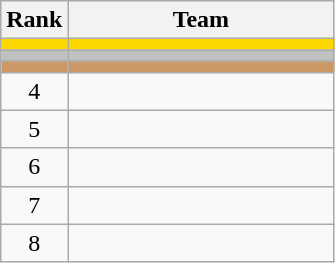<table class="wikitable">
<tr>
<th>Rank</th>
<th width=170>Team</th>
</tr>
<tr bgcolor=gold>
<td align=center></td>
<td></td>
</tr>
<tr bgcolor=silver>
<td align=center></td>
<td></td>
</tr>
<tr bgcolor=cc9966>
<td align=center></td>
<td></td>
</tr>
<tr>
<td align="center">4</td>
<td></td>
</tr>
<tr>
<td align="center">5</td>
<td></td>
</tr>
<tr>
<td align="center">6</td>
<td></td>
</tr>
<tr>
<td align="center">7</td>
<td></td>
</tr>
<tr>
<td align="center">8</td>
<td></td>
</tr>
</table>
